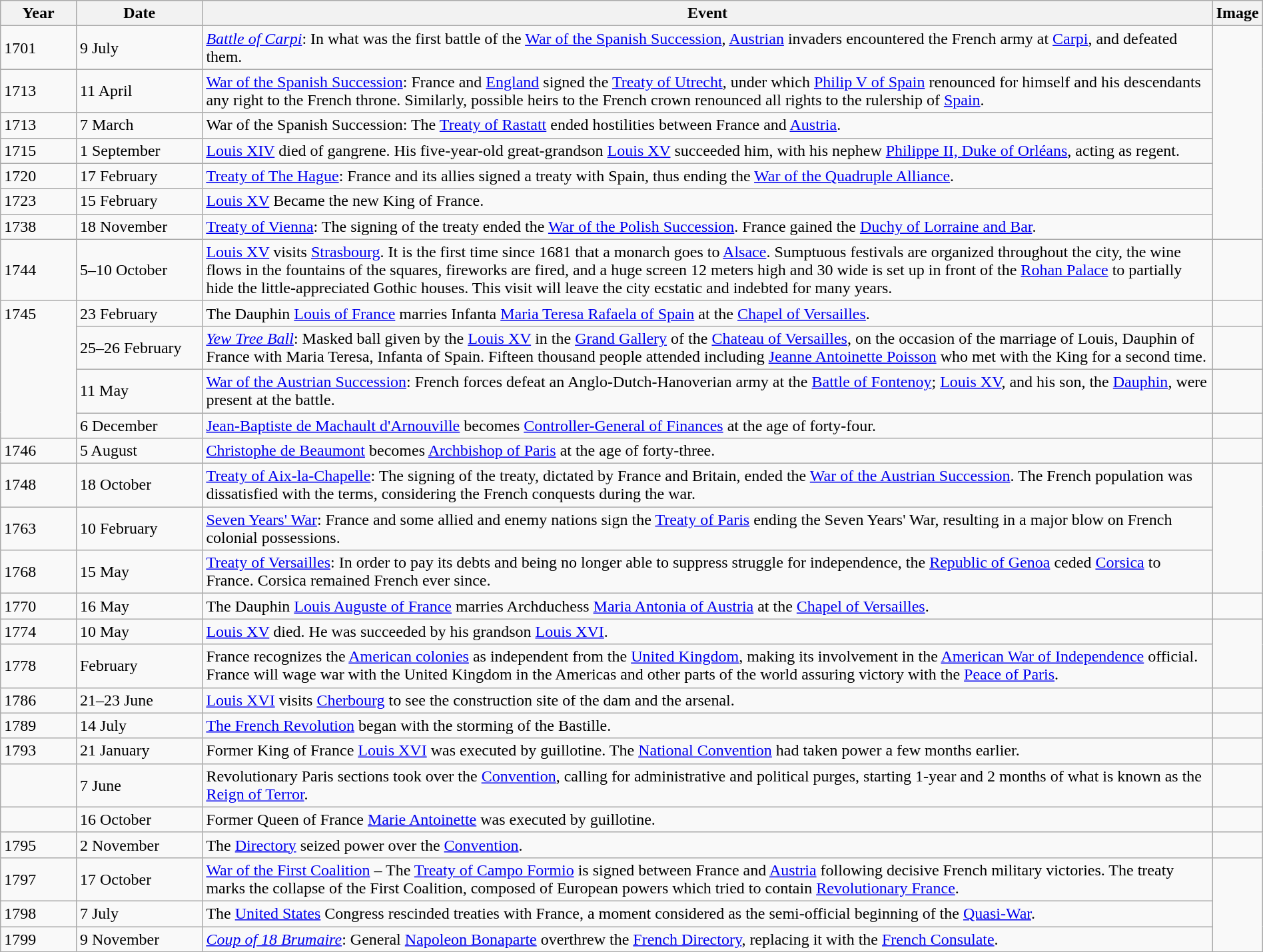<table class="wikitable" width="100%">
<tr>
<th style="width:6%">Year</th>
<th style="width:10%">Date</th>
<th>Event</th>
<th>Image</th>
</tr>
<tr>
<td>1701</td>
<td>9 July</td>
<td><em><a href='#'>Battle of Carpi</a></em>: In what was the first battle of the <a href='#'>War of the Spanish Succession</a>, <a href='#'>Austrian</a> invaders encountered the French army at <a href='#'>Carpi</a>, and defeated them.</td>
</tr>
<tr>
</tr>
<tr 1712 || 28 June || Philosopher Jean-Jaques Rousseau.>
</tr>
<tr>
<td>1713</td>
<td>11 April</td>
<td><a href='#'>War of the Spanish Succession</a>: France and <a href='#'>England</a> signed the <a href='#'>Treaty of Utrecht</a>, under which <a href='#'>Philip V of Spain</a> renounced for himself and his descendants any right to the French throne.  Similarly, possible heirs to the French crown renounced all rights to the rulership of <a href='#'>Spain</a>.</td>
</tr>
<tr>
<td>1713</td>
<td>7 March</td>
<td>War of the Spanish Succession: The <a href='#'>Treaty of Rastatt</a> ended hostilities between France and <a href='#'>Austria</a>.</td>
</tr>
<tr>
<td>1715</td>
<td>1 September</td>
<td><a href='#'>Louis XIV</a> died of gangrene.  His five-year-old great-grandson <a href='#'>Louis XV</a> succeeded him, with his nephew <a href='#'>Philippe II, Duke of Orléans</a>, acting as regent.</td>
</tr>
<tr>
<td>1720</td>
<td>17 February</td>
<td><a href='#'>Treaty of The Hague</a>: France and its allies signed a treaty with Spain, thus ending the <a href='#'>War of the Quadruple Alliance</a>.</td>
</tr>
<tr>
<td>1723</td>
<td>15 February</td>
<td><a href='#'>Louis XV</a> Became the new King of France.</td>
</tr>
<tr>
<td>1738</td>
<td>18 November</td>
<td><a href='#'>Treaty of Vienna</a>: The signing of the treaty ended the <a href='#'>War of the Polish Succession</a>. France gained the <a href='#'>Duchy of Lorraine and Bar</a>.</td>
</tr>
<tr>
<td>1744</td>
<td>5–10 October</td>
<td><a href='#'>Louis XV</a> visits <a href='#'>Strasbourg</a>. It is the first time since 1681 that a monarch goes to <a href='#'>Alsace</a>. Sumptuous festivals are organized throughout the city, the wine flows in the fountains of the squares, fireworks are fired, and a huge screen 12 meters high and 30 wide is set up in front of the <a href='#'>Rohan Palace</a> to partially hide the little-appreciated Gothic houses. This visit will leave the city ecstatic and indebted for many years.</td>
<td></td>
</tr>
<tr>
<td rowspan="4" valign="top">1745</td>
<td>23 February</td>
<td>The Dauphin <a href='#'>Louis of France</a> marries Infanta <a href='#'>Maria Teresa Rafaela of Spain</a> at the <a href='#'>Chapel of Versailles</a>.</td>
<td></td>
</tr>
<tr>
<td>25–26 February</td>
<td><em><a href='#'>Yew Tree Ball</a></em>: Masked ball given by the <a href='#'>Louis XV</a> in the <a href='#'>Grand Gallery</a> of the <a href='#'>Chateau of Versailles</a>, on the occasion of the marriage of Louis, Dauphin of France with Maria Teresa, Infanta of Spain. Fifteen thousand people attended including <a href='#'>Jeanne Antoinette Poisson</a> who met with the King for a second time.</td>
<td></td>
</tr>
<tr>
<td>11 May</td>
<td><a href='#'>War of the Austrian Succession</a>: French forces defeat an Anglo-Dutch-Hanoverian army at the <a href='#'>Battle of Fontenoy</a>; <a href='#'>Louis XV</a>, and his son, the <a href='#'>Dauphin</a>, were present at the battle.</td>
<td></td>
</tr>
<tr>
<td>6 December</td>
<td><a href='#'>Jean-Baptiste de Machault d'Arnouville</a> becomes <a href='#'>Controller-General of Finances</a> at the age of forty-four.</td>
<td></td>
</tr>
<tr>
<td rowspan="1" valign="top">1746</td>
<td>5 August</td>
<td><a href='#'>Christophe de Beaumont</a> becomes <a href='#'>Archbishop of Paris</a> at the age of forty-three.</td>
<td></td>
</tr>
<tr>
<td>1748</td>
<td>18 October</td>
<td><a href='#'>Treaty of Aix-la-Chapelle</a>: The signing of the treaty, dictated by France and Britain, ended the <a href='#'>War of the Austrian Succession</a>. The French population was dissatisfied with the terms, considering the French conquests during the war.</td>
</tr>
<tr>
<td>1763</td>
<td>10 February</td>
<td><a href='#'>Seven Years' War</a>: France and some allied and enemy nations sign the <a href='#'>Treaty of Paris</a> ending the Seven Years' War, resulting in a major blow on French colonial possessions.</td>
</tr>
<tr>
<td>1768</td>
<td>15 May</td>
<td><a href='#'>Treaty of Versailles</a>: In order to pay its debts and being no longer able to suppress struggle for independence, the <a href='#'>Republic of Genoa</a> ceded <a href='#'>Corsica</a> to France. Corsica remained French ever since.</td>
</tr>
<tr>
<td rowspan="1" valign="top">1770</td>
<td>16 May</td>
<td>The Dauphin <a href='#'>Louis Auguste of France</a> marries Archduchess <a href='#'>Maria Antonia of Austria</a> at the <a href='#'>Chapel of Versailles</a>.</td>
<td></td>
</tr>
<tr>
<td>1774</td>
<td>10 May</td>
<td><a href='#'>Louis XV</a> died. He was succeeded by his grandson <a href='#'>Louis XVI</a>.</td>
</tr>
<tr>
<td>1778</td>
<td>February</td>
<td>France recognizes the <a href='#'>American colonies</a> as independent from the <a href='#'>United Kingdom</a>, making its involvement in the <a href='#'>American War of Independence</a> official. France will wage war with the United Kingdom in the Americas and other parts of the world assuring victory with the <a href='#'>Peace of Paris</a>.</td>
</tr>
<tr>
<td>1786</td>
<td>21–23 June</td>
<td><a href='#'>Louis XVI</a> visits <a href='#'>Cherbourg</a> to see the construction site of the dam and the arsenal.</td>
<td></td>
</tr>
<tr>
<td>1789</td>
<td>14 July</td>
<td><a href='#'>The French Revolution</a> began with the storming of the Bastille.</td>
<td></td>
</tr>
<tr>
<td row span="3" valign="top">1793</td>
<td>21 January</td>
<td>Former King of France <a href='#'>Louis XVI</a> was executed by guillotine. The <a href='#'>National Convention</a> had taken power a few months earlier.</td>
<td></td>
</tr>
<tr>
<td></td>
<td>7 June</td>
<td>Revolutionary Paris sections took over the <a href='#'>Convention</a>, calling for administrative and political purges, starting 1-year and 2 months of what is known as the <a href='#'>Reign of Terror</a>.</td>
<td></td>
</tr>
<tr>
<td></td>
<td>16 October</td>
<td>Former Queen of France <a href='#'>Marie Antoinette</a> was executed by guillotine.</td>
<td></td>
</tr>
<tr>
<td>1795</td>
<td>2 November</td>
<td>The <a href='#'>Directory</a> seized power over the <a href='#'>Convention</a>.</td>
<td></td>
</tr>
<tr>
<td>1797</td>
<td>17 October</td>
<td><a href='#'>War of the First Coalition</a> – The <a href='#'>Treaty of Campo Formio</a> is signed between France and <a href='#'>Austria</a> following decisive French military victories. The treaty marks the collapse of the First Coalition, composed of European powers which tried to contain <a href='#'>Revolutionary France</a>.</td>
</tr>
<tr>
<td>1798</td>
<td>7 July</td>
<td>The <a href='#'>United States</a> Congress rescinded treaties with France, a moment considered as the semi-official beginning of the <a href='#'>Quasi-War</a>.</td>
</tr>
<tr>
<td>1799</td>
<td>9 November</td>
<td><em><a href='#'>Coup of 18 Brumaire</a></em>: General <a href='#'>Napoleon Bonaparte</a> overthrew the <a href='#'>French Directory</a>, replacing it with the <a href='#'>French Consulate</a>.</td>
</tr>
</table>
